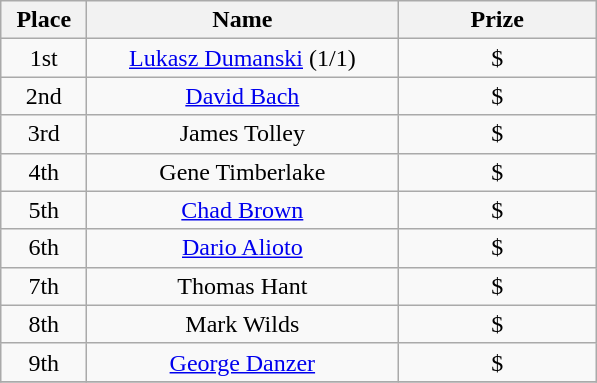<table class="wikitable" style="text-align:center">
<tr>
<th width="50">Place</th>
<th width="200">Name</th>
<th width="125">Prize</th>
</tr>
<tr>
<td>1st</td>
<td><a href='#'>Lukasz Dumanski</a> (1/1)</td>
<td>$</td>
</tr>
<tr>
<td>2nd</td>
<td><a href='#'>David Bach</a></td>
<td>$</td>
</tr>
<tr>
<td>3rd</td>
<td>James Tolley</td>
<td>$</td>
</tr>
<tr>
<td>4th</td>
<td>Gene Timberlake</td>
<td>$</td>
</tr>
<tr>
<td>5th</td>
<td><a href='#'>Chad Brown</a></td>
<td>$</td>
</tr>
<tr>
<td>6th</td>
<td><a href='#'>Dario Alioto</a></td>
<td>$</td>
</tr>
<tr>
<td>7th</td>
<td>Thomas Hant</td>
<td>$</td>
</tr>
<tr>
<td>8th</td>
<td>Mark Wilds</td>
<td>$</td>
</tr>
<tr>
<td>9th</td>
<td><a href='#'>George Danzer</a></td>
<td>$</td>
</tr>
<tr>
</tr>
</table>
